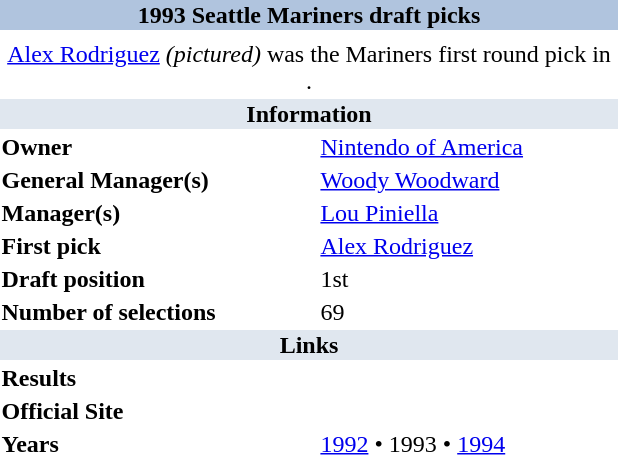<table class="toccolours" style="float: right; clear: right; margin: 0 0 1em 1em; width: 26em;">
<tr style="text-align:center;">
<th colspan="2" style="text-align: center; background-color: LightSteelBlue;">1993 Seattle Mariners draft picks</th>
</tr>
<tr>
<td colspan="2" style="text-align: center"></td>
</tr>
<tr>
<td colspan="2" style="text-align: center"><a href='#'>Alex Rodriguez</a> <em>(pictured)</em> was the Mariners first round pick in .</td>
</tr>
<tr>
<th style="background: #E0E7EF;" colspan="2">Information</th>
</tr>
<tr>
<td><strong>Owner</strong></td>
<td><a href='#'>Nintendo of America</a></td>
</tr>
<tr>
<td style="vertical-align: top;"><strong>General Manager(s)</strong></td>
<td><a href='#'>Woody Woodward</a></td>
</tr>
<tr>
<td style="vertical-align: top;"><strong>Manager(s)</strong></td>
<td><a href='#'>Lou Piniella</a></td>
</tr>
<tr>
<td style="vertical-align: top;"><strong>First pick</strong></td>
<td><a href='#'>Alex Rodriguez</a></td>
</tr>
<tr>
<td style="vertical-align: top;"><strong>Draft position</strong></td>
<td>1st</td>
</tr>
<tr>
<td style="vertical-align: middle;"><strong>Number of selections</strong></td>
<td>69</td>
</tr>
<tr>
<th style="background: #E0E7EF;" colspan="2">Links</th>
</tr>
<tr>
<td style="vertical-align: top;"><strong>Results</strong></td>
<td></td>
</tr>
<tr>
<td style="vertical-align: top;"><strong>Official Site</strong></td>
<td></td>
</tr>
<tr>
<td style="vertical-align: top;"><strong>Years</strong></td>
<td><a href='#'>1992</a> • 1993 • <a href='#'>1994</a></td>
</tr>
</table>
